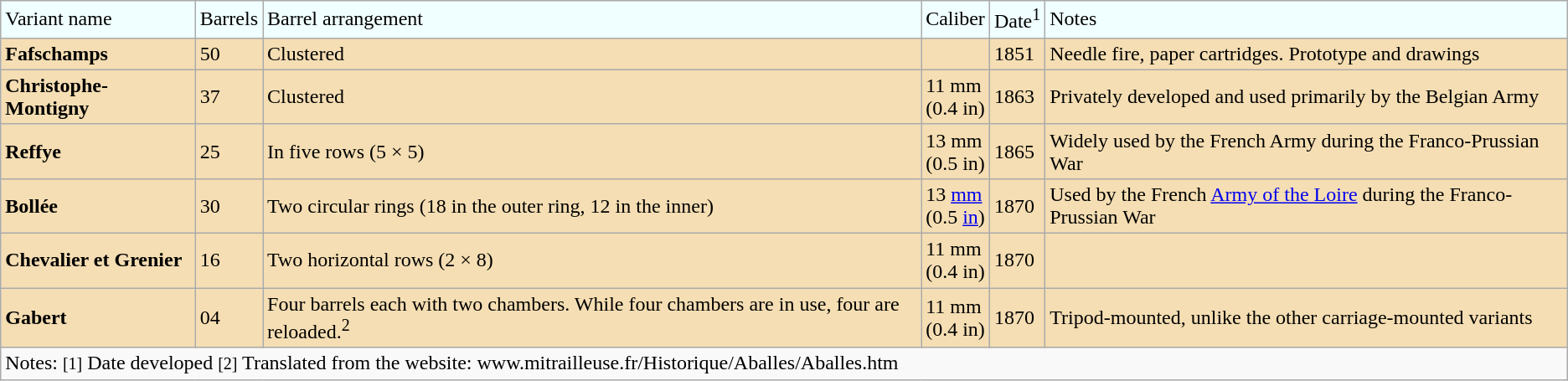<table class="wikitable">
<tr bgcolor="azure">
<td style="background:azure;">Variant name</td>
<td>Barrels</td>
<td>Barrel arrangement</td>
<td>Caliber</td>
<td>Date<sup>1</sup></td>
<td>Notes</td>
</tr>
<tr bgcolor="wheat">
<td><strong>Fafschamps</strong></td>
<td>50</td>
<td>Clustered</td>
<td></td>
<td>1851</td>
<td>Needle fire, paper cartridges. Prototype and drawings</td>
</tr>
<tr bgcolor="wheat">
<td><strong>Christophe-Montigny </strong></td>
<td>37</td>
<td>Clustered</td>
<td>11 mm <br>(0.4 in)</td>
<td>1863</td>
<td>Privately developed and used primarily by the Belgian Army</td>
</tr>
<tr bgcolor="wheat" >
<td><strong>Reffye</strong></td>
<td>25</td>
<td>In five rows (5 × 5)</td>
<td>13 mm <br>(0.5 in)</td>
<td>1865</td>
<td>Widely used by the French Army during the Franco-Prussian War</td>
</tr>
<tr bgcolor="wheat">
<td><strong> Bollée </strong></td>
<td>30</td>
<td>Two circular rings (18 in the outer ring, 12 in the inner)</td>
<td>13 <a href='#'>mm</a> <br>(0.5 <a href='#'>in</a>)</td>
<td>1870</td>
<td>Used by the French <a href='#'>Army of the Loire</a> during the Franco-Prussian War</td>
</tr>
<tr bgcolor="wheat">
<td><strong>Chevalier et Grenier</strong></td>
<td>16</td>
<td>Two horizontal rows (2 × 8)</td>
<td>11 mm <br>(0.4 in)</td>
<td>1870</td>
<td> </td>
</tr>
<tr bgcolor="wheat">
<td><strong>Gabert</strong></td>
<td>04</td>
<td>Four barrels each with two chambers.  While four chambers are in use, four are reloaded.<sup>2</sup></td>
<td>11 mm <br>(0.4 in)</td>
<td>1870</td>
<td>Tripod-mounted, unlike the other carriage-mounted variants</td>
</tr>
<tr>
<td colspan="6">Notes: <small>[1]</small> Date developed <small>[2]</small> Translated from the website: www.mitrailleuse.fr/Historique/Aballes/Aballes.htm</td>
</tr>
</table>
